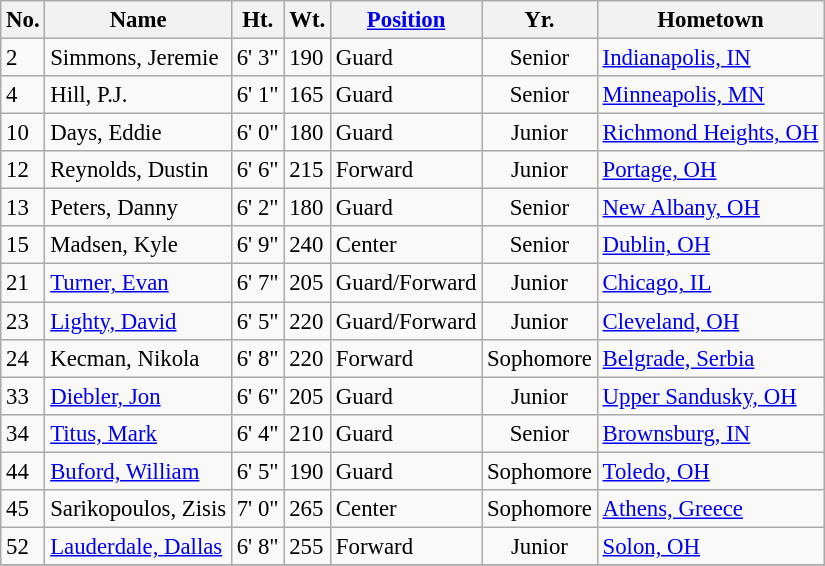<table class="wikitable sortable" style="font-size:95%;">
<tr>
<th>No.</th>
<th>Name</th>
<th>Ht.</th>
<th>Wt.</th>
<th><a href='#'>Position</a></th>
<th>Yr.</th>
<th>Hometown</th>
</tr>
<tr>
<td>2</td>
<td style="text-align:left">Simmons, Jeremie</td>
<td style="text-align:left">6' 3"</td>
<td>190</td>
<td>Guard</td>
<td style="text-align:center">Senior</td>
<td style="text-align:left"><a href='#'>Indianapolis, IN</a></td>
</tr>
<tr>
<td>4</td>
<td style="text-align:left">Hill, P.J.</td>
<td style="text-align:left">6' 1"</td>
<td>165</td>
<td>Guard</td>
<td style="text-align:center">Senior</td>
<td style="text-align:left"><a href='#'>Minneapolis, MN</a></td>
</tr>
<tr>
<td>10</td>
<td style="text-align:left">Days, Eddie</td>
<td style="text-align:left">6' 0"</td>
<td>180</td>
<td>Guard</td>
<td style="text-align:center">Junior</td>
<td style="text-align:left"><a href='#'>Richmond Heights, OH</a></td>
</tr>
<tr 0 Nate Sajdak>
<td>12</td>
<td style="text-align:left">Reynolds, Dustin</td>
<td style="text-align:left">6' 6"</td>
<td>215</td>
<td>Forward</td>
<td style="text-align:center">Junior</td>
<td style="text-align:left"><a href='#'>Portage, OH</a></td>
</tr>
<tr>
<td>13</td>
<td style="text-align:left">Peters, Danny</td>
<td style="text-align:left">6' 2"</td>
<td>180</td>
<td>Guard</td>
<td style="text-align:center">Senior</td>
<td style="text-align:left"><a href='#'>New Albany, OH</a></td>
</tr>
<tr>
<td>15</td>
<td style="text-align:left">Madsen, Kyle</td>
<td style="text-align:left">6' 9"</td>
<td>240</td>
<td>Center</td>
<td style="text-align:center">Senior</td>
<td style="text-align:left"><a href='#'>Dublin, OH</a></td>
</tr>
<tr>
<td>21</td>
<td style="text-align:left"><a href='#'>Turner, Evan</a></td>
<td style="text-align:left">6' 7"</td>
<td>205</td>
<td>Guard/Forward</td>
<td style="text-align:center">Junior</td>
<td style="text-align:left"><a href='#'>Chicago, IL</a></td>
</tr>
<tr>
<td>23</td>
<td style="text-align:left"><a href='#'>Lighty, David</a></td>
<td style="text-align:left">6' 5"</td>
<td>220</td>
<td>Guard/Forward</td>
<td style="text-align:center">Junior</td>
<td style="text-align:left"><a href='#'>Cleveland, OH</a></td>
</tr>
<tr>
<td>24</td>
<td style="text-align:left">Kecman, Nikola</td>
<td style="text-align:left">6' 8"</td>
<td>220</td>
<td>Forward</td>
<td style="text-align:center">Sophomore</td>
<td style="text-align:left"><a href='#'>Belgrade, Serbia</a></td>
</tr>
<tr>
<td>33</td>
<td style="text-align:left"><a href='#'>Diebler, Jon</a></td>
<td style="text-align:left">6' 6"</td>
<td>205</td>
<td>Guard</td>
<td style="text-align:center">Junior</td>
<td style="text-align:left"><a href='#'>Upper Sandusky, OH</a></td>
</tr>
<tr>
<td>34</td>
<td style="text-align:left"><a href='#'>Titus, Mark</a></td>
<td style="text-align:left">6' 4"</td>
<td>210</td>
<td>Guard</td>
<td style="text-align:center">Senior</td>
<td style="text-align:left"><a href='#'>Brownsburg, IN</a></td>
</tr>
<tr>
<td>44</td>
<td style="text-align:left"><a href='#'>Buford, William</a></td>
<td style="text-align:left">6' 5"</td>
<td>190</td>
<td>Guard</td>
<td style="text-align:center">Sophomore</td>
<td style="text-align:left"><a href='#'>Toledo, OH</a></td>
</tr>
<tr>
<td>45</td>
<td style="text-align:left">Sarikopoulos, Zisis</td>
<td style="text-align:left">7' 0"</td>
<td>265</td>
<td>Center</td>
<td style="text-align:center">Sophomore</td>
<td style="text-align:left"><a href='#'>Athens, Greece</a></td>
</tr>
<tr>
<td>52</td>
<td style="text-align:left"><a href='#'>Lauderdale, Dallas</a></td>
<td style="text-align:left">6' 8"</td>
<td>255</td>
<td>Forward</td>
<td style="text-align:center">Junior</td>
<td style="text-align:left"><a href='#'>Solon, OH</a></td>
</tr>
<tr>
</tr>
</table>
